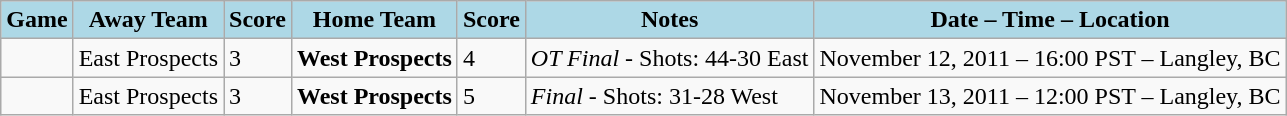<table class="wikitable">
<tr>
<th style="background:lightblue;">Game</th>
<th style="background:lightblue;">Away Team</th>
<th style="background:lightblue;">Score</th>
<th style="background:lightblue;">Home Team</th>
<th style="background:lightblue;">Score</th>
<th style="background:lightblue;">Notes</th>
<th style="background:lightblue;">Date – Time – Location</th>
</tr>
<tr bgcolor=>
<td></td>
<td>East Prospects</td>
<td>3</td>
<td><strong>West Prospects</strong></td>
<td>4</td>
<td><em>OT Final</em> - Shots: 44-30 East</td>
<td>November 12, 2011 – 16:00 PST – Langley, BC</td>
</tr>
<tr bgcolor=>
<td></td>
<td>East Prospects</td>
<td>3</td>
<td><strong>West Prospects</strong></td>
<td>5</td>
<td><em>Final</em> - Shots: 31-28 West</td>
<td>November 13, 2011 – 12:00 PST – Langley, BC</td>
</tr>
</table>
